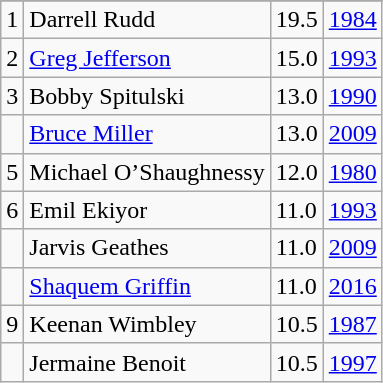<table class="wikitable">
<tr>
</tr>
<tr>
<td>1</td>
<td>Darrell Rudd</td>
<td>19.5</td>
<td><a href='#'>1984</a></td>
</tr>
<tr>
<td>2</td>
<td><a href='#'>Greg Jefferson</a></td>
<td>15.0</td>
<td><a href='#'>1993</a></td>
</tr>
<tr>
<td>3</td>
<td>Bobby Spitulski</td>
<td>13.0</td>
<td><a href='#'>1990</a></td>
</tr>
<tr>
<td></td>
<td><a href='#'>Bruce Miller</a></td>
<td>13.0</td>
<td><a href='#'>2009</a></td>
</tr>
<tr>
<td>5</td>
<td>Michael O’Shaughnessy</td>
<td>12.0</td>
<td><a href='#'>1980</a></td>
</tr>
<tr>
<td>6</td>
<td>Emil Ekiyor</td>
<td>11.0</td>
<td><a href='#'>1993</a></td>
</tr>
<tr>
<td></td>
<td>Jarvis Geathes</td>
<td>11.0</td>
<td><a href='#'>2009</a></td>
</tr>
<tr>
<td></td>
<td><a href='#'>Shaquem Griffin</a></td>
<td>11.0</td>
<td><a href='#'>2016</a></td>
</tr>
<tr>
<td>9</td>
<td>Keenan Wimbley</td>
<td>10.5</td>
<td><a href='#'>1987</a></td>
</tr>
<tr>
<td></td>
<td>Jermaine Benoit</td>
<td>10.5</td>
<td><a href='#'>1997</a></td>
</tr>
</table>
